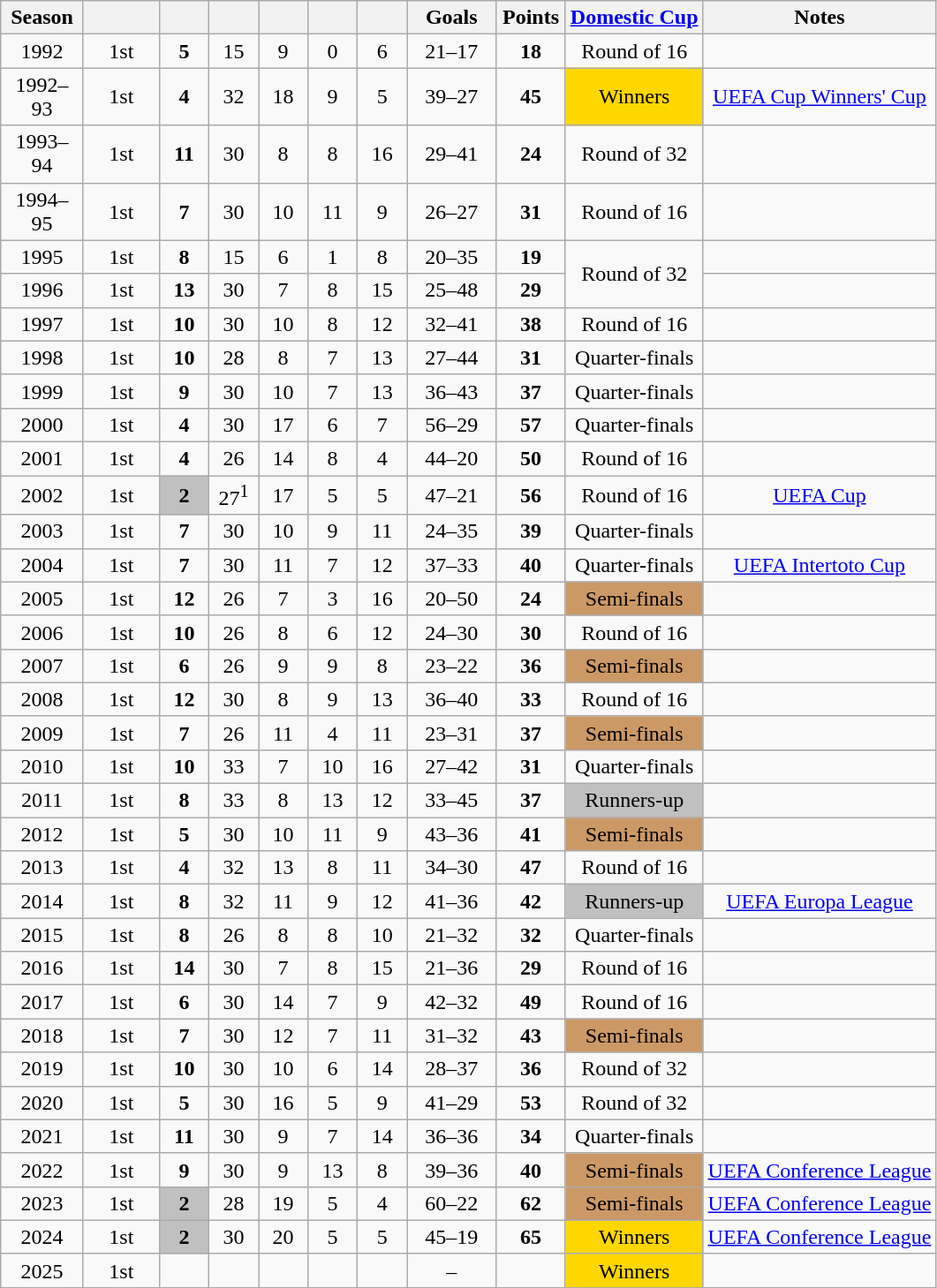<table class="wikitable" style="text-align: center;">
<tr>
<th width=55>Season</th>
<th width=50></th>
<th width=30></th>
<th width=30></th>
<th width=30></th>
<th width=30></th>
<th width=30></th>
<th width=60>Goals</th>
<th width=45>Points</th>
<th><a href='#'>Domestic Cup</a></th>
<th>Notes</th>
</tr>
<tr>
<td>1992</td>
<td>1st</td>
<td><strong>5</strong></td>
<td>15</td>
<td>9</td>
<td>0</td>
<td>6</td>
<td>21–17</td>
<td><strong>18</strong></td>
<td>Round of 16</td>
<td></td>
</tr>
<tr>
<td>1992–93</td>
<td>1st</td>
<td><strong>4</strong></td>
<td>32</td>
<td>18</td>
<td>9</td>
<td>5</td>
<td>39–27</td>
<td><strong>45</strong></td>
<td style="background:gold">Winners</td>
<td><a href='#'>UEFA Cup Winners' Cup</a></td>
</tr>
<tr>
<td>1993–94</td>
<td>1st</td>
<td><strong>11</strong></td>
<td>30</td>
<td>8</td>
<td>8</td>
<td>16</td>
<td>29–41</td>
<td><strong>24</strong></td>
<td>Round of 32</td>
<td></td>
</tr>
<tr>
<td>1994–95</td>
<td>1st</td>
<td><strong>7</strong></td>
<td>30</td>
<td>10</td>
<td>11</td>
<td>9</td>
<td>26–27</td>
<td><strong>31</strong></td>
<td>Round of 16</td>
<td></td>
</tr>
<tr>
<td>1995</td>
<td>1st</td>
<td><strong>8</strong></td>
<td>15</td>
<td>6</td>
<td>1</td>
<td>8</td>
<td>20–35</td>
<td><strong>19</strong></td>
<td rowspan="2">Round of 32</td>
<td></td>
</tr>
<tr>
<td>1996</td>
<td>1st</td>
<td><strong>13</strong></td>
<td>30</td>
<td>7</td>
<td>8</td>
<td>15</td>
<td>25–48</td>
<td><strong>29</strong></td>
<td></td>
</tr>
<tr>
<td>1997</td>
<td>1st</td>
<td><strong>10</strong></td>
<td>30</td>
<td>10</td>
<td>8</td>
<td>12</td>
<td>32–41</td>
<td><strong>38</strong></td>
<td>Round of 16</td>
<td></td>
</tr>
<tr>
<td>1998</td>
<td>1st</td>
<td><strong>10</strong></td>
<td>28</td>
<td>8</td>
<td>7</td>
<td>13</td>
<td>27–44</td>
<td><strong>31</strong></td>
<td>Quarter-finals</td>
<td></td>
</tr>
<tr>
<td>1999</td>
<td>1st</td>
<td><strong>9</strong></td>
<td>30</td>
<td>10</td>
<td>7</td>
<td>13</td>
<td>36–43</td>
<td><strong>37</strong></td>
<td>Quarter-finals</td>
<td></td>
</tr>
<tr>
<td>2000</td>
<td>1st</td>
<td><strong>4</strong></td>
<td>30</td>
<td>17</td>
<td>6</td>
<td>7</td>
<td>56–29</td>
<td><strong>57</strong></td>
<td>Quarter-finals</td>
<td></td>
</tr>
<tr>
<td>2001</td>
<td>1st</td>
<td><strong>4</strong></td>
<td>26</td>
<td>14</td>
<td>8</td>
<td>4</td>
<td>44–20</td>
<td><strong>50</strong></td>
<td>Round of 16</td>
<td></td>
</tr>
<tr>
<td>2002</td>
<td>1st</td>
<td style="background:silver"><strong>2</strong></td>
<td>27<sup>1</sup></td>
<td>17</td>
<td>5</td>
<td>5</td>
<td>47–21</td>
<td><strong>56</strong></td>
<td>Round of 16</td>
<td><a href='#'>UEFA Cup</a></td>
</tr>
<tr>
<td>2003</td>
<td>1st</td>
<td><strong>7</strong></td>
<td>30</td>
<td>10</td>
<td>9</td>
<td>11</td>
<td>24–35</td>
<td><strong>39</strong></td>
<td>Quarter-finals</td>
<td></td>
</tr>
<tr>
<td>2004</td>
<td>1st</td>
<td><strong>7</strong></td>
<td>30</td>
<td>11</td>
<td>7</td>
<td>12</td>
<td>37–33</td>
<td><strong>40</strong></td>
<td>Quarter-finals</td>
<td><a href='#'>UEFA Intertoto Cup</a></td>
</tr>
<tr>
<td>2005</td>
<td>1st</td>
<td><strong>12</strong></td>
<td>26</td>
<td>7</td>
<td>3</td>
<td>16</td>
<td>20–50</td>
<td><strong>24</strong></td>
<td style="background:#c96;">Semi-finals</td>
<td></td>
</tr>
<tr>
<td>2006</td>
<td>1st</td>
<td><strong>10</strong></td>
<td>26</td>
<td>8</td>
<td>6</td>
<td>12</td>
<td>24–30</td>
<td><strong>30</strong></td>
<td>Round of 16</td>
<td></td>
</tr>
<tr>
<td>2007</td>
<td>1st</td>
<td><strong>6</strong></td>
<td>26</td>
<td>9</td>
<td>9</td>
<td>8</td>
<td>23–22</td>
<td><strong>36</strong></td>
<td style="background:#c96;">Semi-finals</td>
<td></td>
</tr>
<tr>
<td>2008</td>
<td>1st</td>
<td><strong>12</strong></td>
<td>30</td>
<td>8</td>
<td>9</td>
<td>13</td>
<td>36–40</td>
<td><strong>33</strong></td>
<td>Round of 16</td>
<td></td>
</tr>
<tr>
<td>2009</td>
<td>1st</td>
<td><strong>7</strong></td>
<td>26</td>
<td>11</td>
<td>4</td>
<td>11</td>
<td>23–31</td>
<td><strong>37</strong></td>
<td style="background:#c96;">Semi-finals</td>
<td></td>
</tr>
<tr>
<td>2010</td>
<td>1st</td>
<td><strong>10</strong></td>
<td>33</td>
<td>7</td>
<td>10</td>
<td>16</td>
<td>27–42</td>
<td><strong>31</strong></td>
<td>Quarter-finals</td>
<td></td>
</tr>
<tr>
<td>2011</td>
<td>1st</td>
<td><strong>8</strong></td>
<td>33</td>
<td>8</td>
<td>13</td>
<td>12</td>
<td>33–45</td>
<td><strong>37</strong></td>
<td style="background:silver">Runners-up</td>
<td></td>
</tr>
<tr>
<td>2012</td>
<td>1st</td>
<td><strong>5</strong></td>
<td>30</td>
<td>10</td>
<td>11</td>
<td>9</td>
<td>43–36</td>
<td><strong>41</strong></td>
<td style="background:#c96;">Semi-finals</td>
<td></td>
</tr>
<tr>
<td>2013</td>
<td>1st</td>
<td><strong>4</strong></td>
<td>32</td>
<td>13</td>
<td>8</td>
<td>11</td>
<td>34–30</td>
<td><strong>47</strong></td>
<td>Round of 16</td>
<td></td>
</tr>
<tr>
<td>2014</td>
<td>1st</td>
<td><strong>8</strong></td>
<td>32</td>
<td>11</td>
<td>9</td>
<td>12</td>
<td>41–36</td>
<td><strong>42</strong></td>
<td style="background:silver">Runners-up</td>
<td><a href='#'>UEFA Europa League</a></td>
</tr>
<tr>
<td>2015</td>
<td>1st</td>
<td><strong>8</strong></td>
<td>26</td>
<td>8</td>
<td>8</td>
<td>10</td>
<td>21–32</td>
<td><strong>32</strong></td>
<td>Quarter-finals</td>
<td></td>
</tr>
<tr>
<td>2016</td>
<td>1st</td>
<td><strong>14</strong></td>
<td>30</td>
<td>7</td>
<td>8</td>
<td>15</td>
<td>21–36</td>
<td><strong>29</strong></td>
<td>Round of 16</td>
<td></td>
</tr>
<tr>
<td>2017</td>
<td>1st</td>
<td><strong>6</strong></td>
<td>30</td>
<td>14</td>
<td>7</td>
<td>9</td>
<td>42–32</td>
<td><strong>49</strong></td>
<td>Round of 16</td>
<td></td>
</tr>
<tr>
<td>2018</td>
<td>1st</td>
<td><strong>7</strong></td>
<td>30</td>
<td>12</td>
<td>7</td>
<td>11</td>
<td>31–32</td>
<td><strong>43</strong></td>
<td style="background:#c96;">Semi-finals</td>
<td></td>
</tr>
<tr>
<td>2019</td>
<td>1st</td>
<td><strong>10</strong></td>
<td>30</td>
<td>10</td>
<td>6</td>
<td>14</td>
<td>28–37</td>
<td><strong>36</strong></td>
<td>Round of 32</td>
<td></td>
</tr>
<tr>
<td>2020</td>
<td>1st</td>
<td><strong>5</strong></td>
<td>30</td>
<td>16</td>
<td>5</td>
<td>9</td>
<td>41–29</td>
<td><strong>53</strong></td>
<td>Round of 32</td>
<td></td>
</tr>
<tr>
<td>2021</td>
<td>1st</td>
<td><strong>11</strong></td>
<td>30</td>
<td>9</td>
<td>7</td>
<td>14</td>
<td>36–36</td>
<td><strong>34</strong></td>
<td>Quarter-finals</td>
<td></td>
</tr>
<tr>
<td>2022</td>
<td>1st</td>
<td><strong>9</strong></td>
<td>30</td>
<td>9</td>
<td>13</td>
<td>8</td>
<td>39–36</td>
<td><strong>40</strong></td>
<td style="background:#c96;">Semi-finals</td>
<td><a href='#'>UEFA Conference League</a></td>
</tr>
<tr>
<td>2023</td>
<td>1st</td>
<td style="background:silver"><strong>2</strong></td>
<td>28</td>
<td>19</td>
<td>5</td>
<td>4</td>
<td>60–22</td>
<td><strong>62</strong></td>
<td style="background:#c96;">Semi-finals</td>
<td><a href='#'>UEFA Conference League</a></td>
</tr>
<tr>
<td>2024</td>
<td>1st</td>
<td style="background:silver"><strong>2</strong></td>
<td>30</td>
<td>20</td>
<td>5</td>
<td>5</td>
<td>45–19</td>
<td><strong>65</strong></td>
<td style="background:gold">Winners</td>
<td><a href='#'>UEFA Conference League</a></td>
</tr>
<tr>
<td>2025</td>
<td>1st</td>
<td></td>
<td></td>
<td></td>
<td></td>
<td></td>
<td>–</td>
<td></td>
<td style="background:gold">Winners</td>
<td></td>
</tr>
</table>
